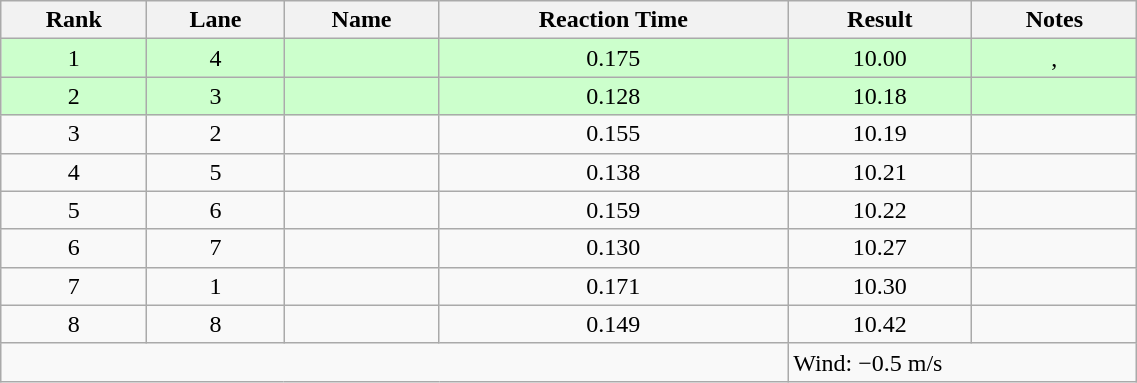<table class="wikitable" style="text-align:center;width: 60%">
<tr>
<th>Rank</th>
<th>Lane</th>
<th>Name</th>
<th>Reaction Time</th>
<th>Result</th>
<th>Notes</th>
</tr>
<tr bgcolor=ccffcc>
<td>1</td>
<td>4</td>
<td align="left"></td>
<td>0.175</td>
<td>10.00</td>
<td>, </td>
</tr>
<tr bgcolor=ccffcc>
<td>2</td>
<td>3</td>
<td align="left"></td>
<td>0.128</td>
<td>10.18</td>
<td></td>
</tr>
<tr>
<td>3</td>
<td>2</td>
<td align="left"></td>
<td>0.155</td>
<td>10.19</td>
<td></td>
</tr>
<tr>
<td>4</td>
<td>5</td>
<td align="left"></td>
<td>0.138</td>
<td>10.21</td>
<td></td>
</tr>
<tr>
<td>5</td>
<td>6</td>
<td align="left"></td>
<td>0.159</td>
<td>10.22</td>
<td></td>
</tr>
<tr>
<td>6</td>
<td>7</td>
<td align="left"></td>
<td>0.130</td>
<td>10.27</td>
<td></td>
</tr>
<tr>
<td>7</td>
<td>1</td>
<td align="left"></td>
<td>0.171</td>
<td>10.30</td>
<td></td>
</tr>
<tr>
<td>8</td>
<td>8</td>
<td align="left"></td>
<td>0.149</td>
<td>10.42</td>
<td></td>
</tr>
<tr class="sortbottom">
<td colspan=4></td>
<td colspan="2" style="text-align:left;">Wind: −0.5 m/s</td>
</tr>
</table>
